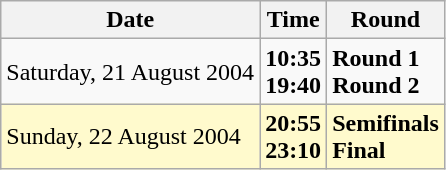<table class="wikitable">
<tr>
<th>Date</th>
<th>Time</th>
<th>Round</th>
</tr>
<tr>
<td>Saturday, 21 August 2004</td>
<td><strong>10:35</strong><br><strong>19:40</strong></td>
<td><strong>Round 1</strong><br><strong>Round 2</strong></td>
</tr>
<tr style=background:lemonchiffon>
<td>Sunday, 22 August 2004</td>
<td><strong>20:55</strong><br><strong>23:10</strong></td>
<td><strong>Semifinals</strong><br><strong>Final</strong></td>
</tr>
</table>
